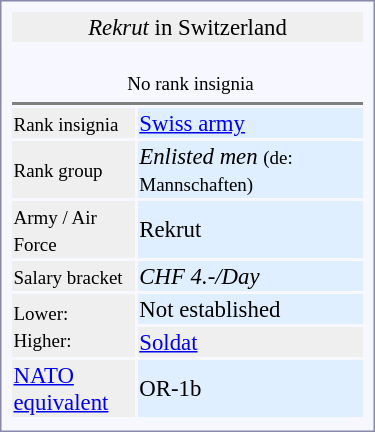<table style="border:1px solid #8888aa; background-color:#f7f8ff; padding:5px; font-size:95%; margin: 0px 12px 12px 0px; float:right; width:250px">
<tr ---->
<td bgcolor="#efefef" colspan=2 align="center"> <em>Rekrut</em> in Switzerland</td>
</tr>
<tr ---->
<td align="center" colspan=2 style="border-bottom:2px solid gray;font-size:smaller"><br><table align="center">
<tr>
<td></td>
<td>No rank insignia</td>
</tr>
</table>
</td>
</tr>
<tr ---->
<td bgcolor="#efefef"><small>Rank insignia</small></td>
<td bgcolor="#dfefff"><a href='#'>Swiss army</a></td>
</tr>
<tr ---->
<td bgcolor="#efefef"><small>Rank group</small></td>
<td bgcolor="#dfefff"><em>Enlisted men</em> <small>(de: Mannschaften)</small></td>
</tr>
<tr ---->
<td bgcolor="#efefef"><small>Army / Air Force</small></td>
<td bgcolor="#dfefff">Rekrut</td>
</tr>
<tr ---->
<td bgcolor="#efefef"><small>Salary bracket</small></td>
<td bgcolor="#dfefff"><em>CHF 4.-/Day</em></td>
</tr>
<tr ---->
<td bgcolor="#efefef" rowspan=2><small>Lower:<br>Higher:</small></td>
<td bgcolor="#dfefff">Not established</td>
</tr>
<tr ---->
<td bgcolor="#efefef" bgcolor="#dfefff"><a href='#'>Soldat</a></td>
</tr>
<tr ---->
<td bgcolor="#efefef"><a href='#'>NATO<br>equivalent</a></td>
<td bgcolor="#dfefff">OR-1b</td>
</tr>
<tr ---->
</tr>
</table>
